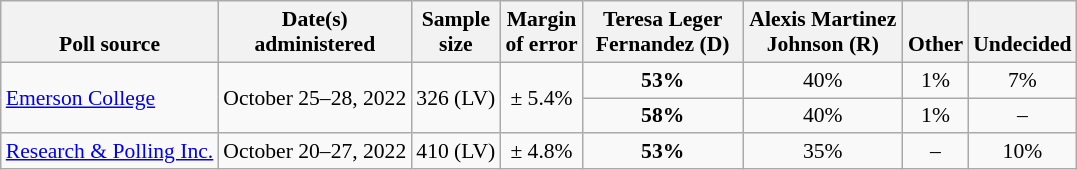<table class="wikitable" style="font-size:90%;text-align:center;">
<tr style="vertical-align:bottom">
<th>Poll source</th>
<th>Date(s)<br>administered</th>
<th>Sample<br>size</th>
<th>Margin<br>of error</th>
<th style="width:100px;">Teresa Leger<br>Fernandez (D)</th>
<th style="width:100px;">Alexis Martinez<br>Johnson (R)</th>
<th>Other</th>
<th>Undecided</th>
</tr>
<tr>
<td style="text-align:left;" rowspan="2"><a href='#'>Emerson College</a></td>
<td rowspan="2">October 25–28, 2022</td>
<td rowspan="2">326 (LV)</td>
<td rowspan="2">± 5.4%</td>
<td><strong>53%</strong></td>
<td>40%</td>
<td>1%</td>
<td>7%</td>
</tr>
<tr>
<td><strong>58%</strong></td>
<td>40%</td>
<td>1%</td>
<td>–</td>
</tr>
<tr>
<td style="text-align:left;"><a href='#'>Research & Polling Inc.</a></td>
<td>October 20–27, 2022</td>
<td>410 (LV)</td>
<td>± 4.8%</td>
<td><strong>53%</strong></td>
<td>35%</td>
<td>–</td>
<td>10%</td>
</tr>
</table>
